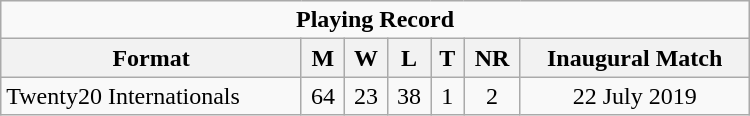<table class="wikitable" style="text-align: center; width: 500px;">
<tr>
<td colspan=7 align="center"><strong>Playing Record</strong></td>
</tr>
<tr>
<th>Format</th>
<th>M</th>
<th>W</th>
<th>L</th>
<th>T</th>
<th>NR</th>
<th>Inaugural Match</th>
</tr>
<tr>
<td align="left">Twenty20 Internationals</td>
<td>64</td>
<td>23</td>
<td>38</td>
<td>1</td>
<td>2</td>
<td>22 July 2019</td>
</tr>
</table>
